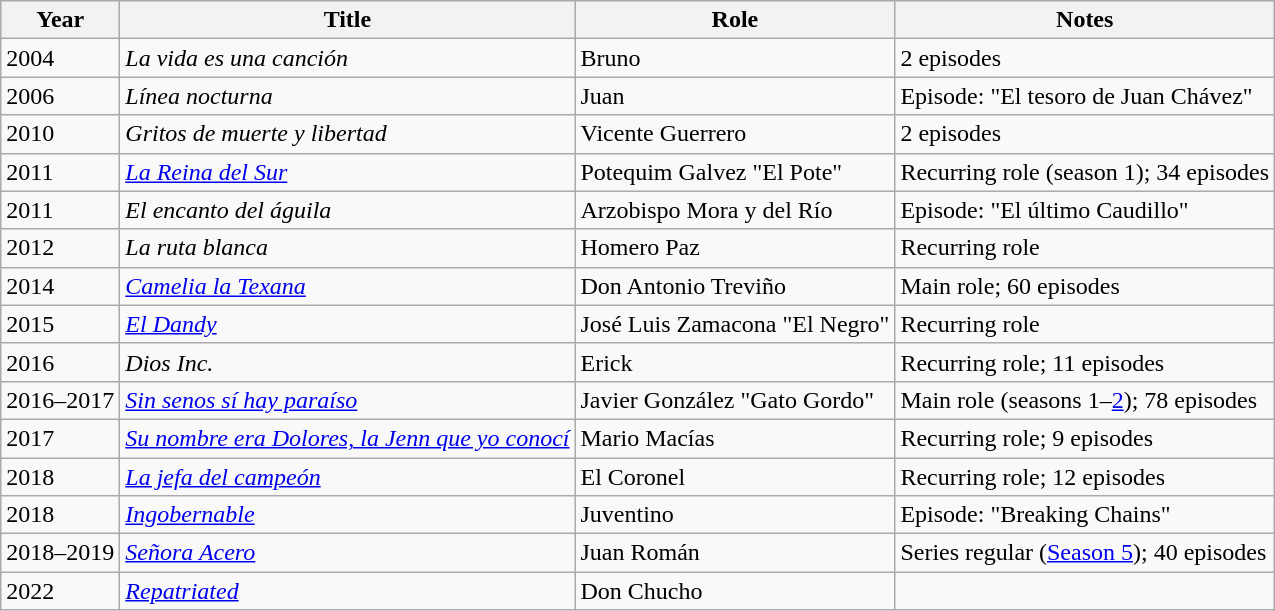<table class="wikitable sortable">
<tr>
<th>Year</th>
<th>Title</th>
<th>Role</th>
<th class="unsortable">Notes</th>
</tr>
<tr>
<td>2004</td>
<td><em>La vida es una canción</em></td>
<td>Bruno</td>
<td>2 episodes</td>
</tr>
<tr>
<td>2006</td>
<td><em>Línea nocturna</em></td>
<td>Juan</td>
<td>Episode: "El tesoro de Juan Chávez"</td>
</tr>
<tr>
<td>2010</td>
<td><em>Gritos de muerte y libertad</em></td>
<td>Vicente Guerrero</td>
<td>2 episodes</td>
</tr>
<tr>
<td>2011</td>
<td><em><a href='#'>La Reina del Sur</a></em></td>
<td>Potequim Galvez "El Pote"</td>
<td>Recurring role (season 1); 34 episodes</td>
</tr>
<tr>
<td>2011</td>
<td><em>El encanto del águila</em></td>
<td>Arzobispo Mora y del Río</td>
<td>Episode: "El último Caudillo"</td>
</tr>
<tr>
<td>2012</td>
<td><em>La ruta blanca</em></td>
<td>Homero Paz</td>
<td>Recurring role</td>
</tr>
<tr>
<td>2014</td>
<td><em><a href='#'>Camelia la Texana</a></em></td>
<td>Don Antonio Treviño</td>
<td>Main role; 60 episodes</td>
</tr>
<tr>
<td>2015</td>
<td><em><a href='#'>El Dandy</a></em></td>
<td>José Luis Zamacona "El Negro"</td>
<td>Recurring role</td>
</tr>
<tr>
<td>2016</td>
<td><em>Dios Inc.</em></td>
<td>Erick</td>
<td>Recurring role; 11 episodes</td>
</tr>
<tr>
<td>2016–2017</td>
<td><em><a href='#'>Sin senos sí hay paraíso</a></em></td>
<td>Javier González "Gato Gordo"</td>
<td>Main role (seasons 1–<a href='#'>2</a>); 78 episodes</td>
</tr>
<tr>
<td>2017</td>
<td><em><a href='#'>Su nombre era Dolores, la Jenn que yo conocí</a></em></td>
<td>Mario Macías</td>
<td>Recurring role; 9 episodes</td>
</tr>
<tr>
<td>2018</td>
<td><em><a href='#'>La jefa del campeón</a></em></td>
<td>El Coronel</td>
<td>Recurring role; 12 episodes</td>
</tr>
<tr>
<td>2018</td>
<td><em><a href='#'>Ingobernable</a></em></td>
<td>Juventino</td>
<td>Episode: "Breaking Chains"</td>
</tr>
<tr>
<td>2018–2019</td>
<td><em><a href='#'>Señora Acero</a></em></td>
<td>Juan Román</td>
<td>Series regular (<a href='#'>Season 5</a>); 40 episodes</td>
</tr>
<tr>
<td>2022</td>
<td><em><a href='#'>Repatriated</a></em></td>
<td>Don Chucho</td>
<td></td>
</tr>
</table>
